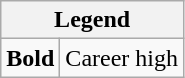<table class="wikitable">
<tr>
<th colspan="2">Legend</th>
</tr>
<tr>
<td><strong>Bold</strong></td>
<td>Career high</td>
</tr>
</table>
